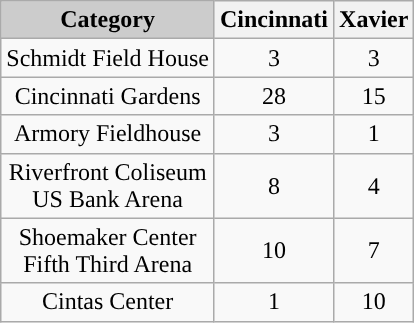<table class="wikitable">
<tr>
<th style="background:#CCCCCC; text-align:center"><strong>Category</strong></th>
<th><strong>Cincinnati</strong></th>
<th><strong>Xavier</strong></th>
</tr>
<tr>
<td align=center>Schmidt Field House</td>
<td align=center>3</td>
<td align=center>3</td>
</tr>
<tr>
<td align=center>Cincinnati Gardens</td>
<td align=center>28</td>
<td align=center>15</td>
</tr>
<tr>
<td align=center>Armory Fieldhouse</td>
<td align=center>3</td>
<td align=center>1</td>
</tr>
<tr>
<td align=center>Riverfront Coliseum<br>US Bank Arena</td>
<td align=center>8</td>
<td align=center>4</td>
</tr>
<tr>
<td align=center>Shoemaker Center<br>Fifth Third Arena</td>
<td align=center>10</td>
<td align=center>7</td>
</tr>
<tr>
<td align=center>Cintas Center</td>
<td align=center>1</td>
<td align=center>10</td>
</tr>
</table>
